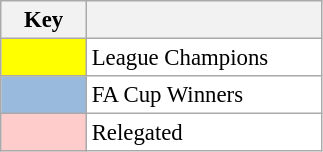<table class="wikitable" style="font-size:95%; text-align:center">
<tr>
<th width=50>Key</th>
<th width=150></th>
</tr>
<tr>
<td style="background:#FFFF00;" width="20"></td>
<td bgcolor="#ffffff" align=left>League Champions</td>
</tr>
<tr>
<td style="background: #99BADD" width="20"></td>
<td bgcolor="#ffffff" align=left>FA Cup Winners</td>
</tr>
<tr>
<td style="background: #FFCCCC" width="20"></td>
<td bgcolor="#ffffff" align=left>Relegated</td>
</tr>
</table>
